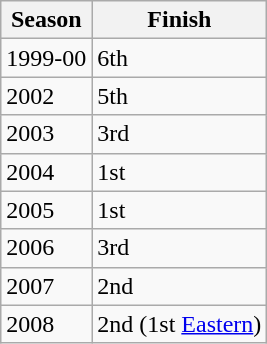<table class="wikitable">
<tr>
<th>Season</th>
<th>Finish</th>
</tr>
<tr>
<td>1999-00</td>
<td>6th</td>
</tr>
<tr>
<td>2002</td>
<td>5th</td>
</tr>
<tr>
<td>2003</td>
<td>3rd</td>
</tr>
<tr>
<td>2004</td>
<td>1st</td>
</tr>
<tr>
<td>2005</td>
<td>1st</td>
</tr>
<tr>
<td>2006</td>
<td>3rd</td>
</tr>
<tr>
<td>2007</td>
<td>2nd</td>
</tr>
<tr>
<td>2008</td>
<td>2nd (1st <a href='#'>Eastern</a>)</td>
</tr>
</table>
